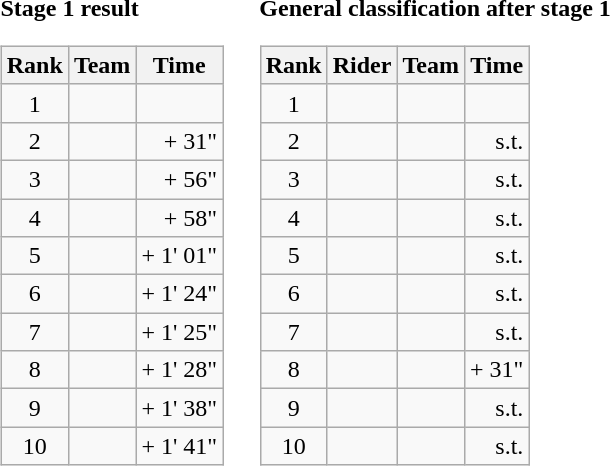<table>
<tr>
<td><strong>Stage 1 result</strong><br><table class="wikitable">
<tr>
<th scope="col">Rank</th>
<th scope="col">Team</th>
<th scope="col">Time</th>
</tr>
<tr>
<td style="text-align:center;">1</td>
<td></td>
<td style="text-align:right;"></td>
</tr>
<tr>
<td style="text-align:center;">2</td>
<td></td>
<td style="text-align:right;">+ 31"</td>
</tr>
<tr>
<td style="text-align:center;">3</td>
<td></td>
<td style="text-align:right;">+ 56"</td>
</tr>
<tr>
<td style="text-align:center;">4</td>
<td></td>
<td style="text-align:right;">+ 58"</td>
</tr>
<tr>
<td style="text-align:center;">5</td>
<td></td>
<td style="text-align:right;">+ 1' 01"</td>
</tr>
<tr>
<td style="text-align:center;">6</td>
<td></td>
<td style="text-align:right;">+ 1' 24"</td>
</tr>
<tr>
<td style="text-align:center;">7</td>
<td></td>
<td style="text-align:right;">+ 1' 25"</td>
</tr>
<tr>
<td style="text-align:center;">8</td>
<td></td>
<td style="text-align:right;">+ 1' 28"</td>
</tr>
<tr>
<td style="text-align:center;">9</td>
<td></td>
<td style="text-align:right;">+ 1' 38"</td>
</tr>
<tr>
<td style="text-align:center;">10</td>
<td></td>
<td style="text-align:right;">+ 1' 41"</td>
</tr>
</table>
</td>
<td></td>
<td><strong>General classification after stage 1</strong><br><table class="wikitable">
<tr>
<th scope="col">Rank</th>
<th scope="col">Rider</th>
<th scope="col">Team</th>
<th scope="col">Time</th>
</tr>
<tr>
<td style="text-align:center;">1</td>
<td></td>
<td></td>
<td style="text-align:right;"></td>
</tr>
<tr>
<td style="text-align:center;">2</td>
<td></td>
<td></td>
<td style="text-align:right;">s.t.</td>
</tr>
<tr>
<td style="text-align:center;">3</td>
<td></td>
<td></td>
<td style="text-align:right;">s.t.</td>
</tr>
<tr>
<td style="text-align:center;">4</td>
<td></td>
<td></td>
<td style="text-align:right;">s.t.</td>
</tr>
<tr>
<td style="text-align:center;">5</td>
<td></td>
<td></td>
<td style="text-align:right;">s.t.</td>
</tr>
<tr>
<td style="text-align:center;">6</td>
<td></td>
<td></td>
<td style="text-align:right;">s.t.</td>
</tr>
<tr>
<td style="text-align:center;">7</td>
<td></td>
<td></td>
<td style="text-align:right;">s.t.</td>
</tr>
<tr>
<td style="text-align:center;">8</td>
<td></td>
<td></td>
<td style="text-align:right;">+ 31"</td>
</tr>
<tr>
<td style="text-align:center;">9</td>
<td></td>
<td></td>
<td style="text-align:right;">s.t.</td>
</tr>
<tr>
<td style="text-align:center;">10</td>
<td></td>
<td></td>
<td style="text-align:right;">s.t.</td>
</tr>
</table>
</td>
</tr>
</table>
